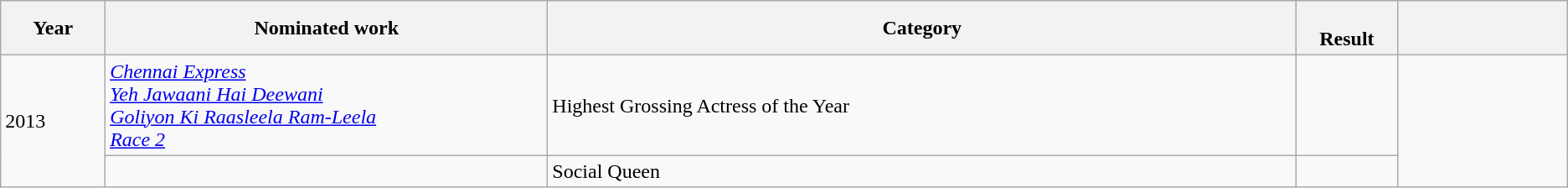<table class="wikitable">
<tr>
<th scope="col" width="3%">Year</th>
<th scope="col" width="13%">Nominated work</th>
<th scope="col" width="22%">Category</th>
<th scope="col" width="2%"><br>Result</th>
<th scope="col" style="width:5%;"><br></th>
</tr>
<tr>
<td rowspan="2">2013</td>
<td><em><a href='#'>Chennai Express</a></em><br><em><a href='#'>Yeh Jawaani Hai Deewani</a></em><br><em><a href='#'>Goliyon Ki Raasleela Ram-Leela</a></em><br><em><a href='#'>Race 2</a></em></td>
<td>Highest Grossing Actress of the Year</td>
<td></td>
<td rowspan="2" align="center"></td>
</tr>
<tr>
<td></td>
<td>Social Queen</td>
<td></td>
</tr>
</table>
